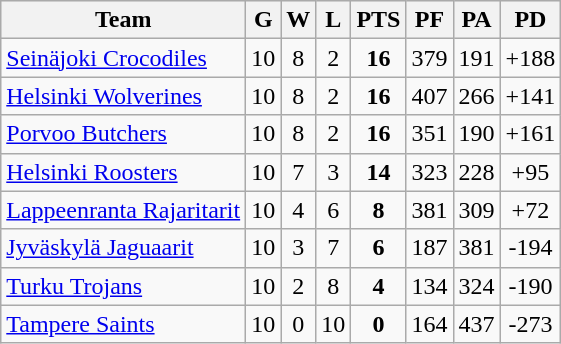<table class="wikitable" border="1">
<tr style="background:#efefef;">
<th>Team</th>
<th>G</th>
<th>W</th>
<th>L</th>
<th>PTS</th>
<th>PF</th>
<th>PA</th>
<th>PD</th>
</tr>
<tr style="text-align:center;">
<td align="left"><a href='#'>Seinäjoki Crocodiles</a></td>
<td>10</td>
<td>8</td>
<td>2</td>
<td><strong>16</strong></td>
<td>379</td>
<td>191</td>
<td>+188</td>
</tr>
<tr style="text-align:center;">
<td align="left"><a href='#'>Helsinki Wolverines</a></td>
<td>10</td>
<td>8</td>
<td>2</td>
<td><strong>16</strong></td>
<td>407</td>
<td>266</td>
<td>+141</td>
</tr>
<tr style="text-align:center;">
<td align="left"><a href='#'>Porvoo Butchers</a></td>
<td>10</td>
<td>8</td>
<td>2</td>
<td><strong>16</strong></td>
<td>351</td>
<td>190</td>
<td>+161</td>
</tr>
<tr style="text-align:center;">
<td align="left"><a href='#'>Helsinki Roosters</a></td>
<td>10</td>
<td>7</td>
<td>3</td>
<td><strong>14</strong></td>
<td>323</td>
<td>228</td>
<td>+95</td>
</tr>
<tr style="text-align:center;">
<td align="left"><a href='#'>Lappeenranta Rajaritarit</a></td>
<td>10</td>
<td>4</td>
<td>6</td>
<td><strong>8</strong></td>
<td>381</td>
<td>309</td>
<td>+72</td>
</tr>
<tr style="text-align:center;">
<td align="left"><a href='#'>Jyväskylä Jaguaarit</a></td>
<td>10</td>
<td>3</td>
<td>7</td>
<td><strong>6</strong></td>
<td>187</td>
<td>381</td>
<td>-194</td>
</tr>
<tr style="text-align:center;">
<td align="left"><a href='#'>Turku Trojans</a></td>
<td>10</td>
<td>2</td>
<td>8</td>
<td><strong>4</strong></td>
<td>134</td>
<td>324</td>
<td>-190</td>
</tr>
<tr style="text-align:center;">
<td align="left"><a href='#'>Tampere Saints</a></td>
<td>10</td>
<td>0</td>
<td>10</td>
<td><strong>0</strong></td>
<td>164</td>
<td>437</td>
<td>-273</td>
</tr>
</table>
